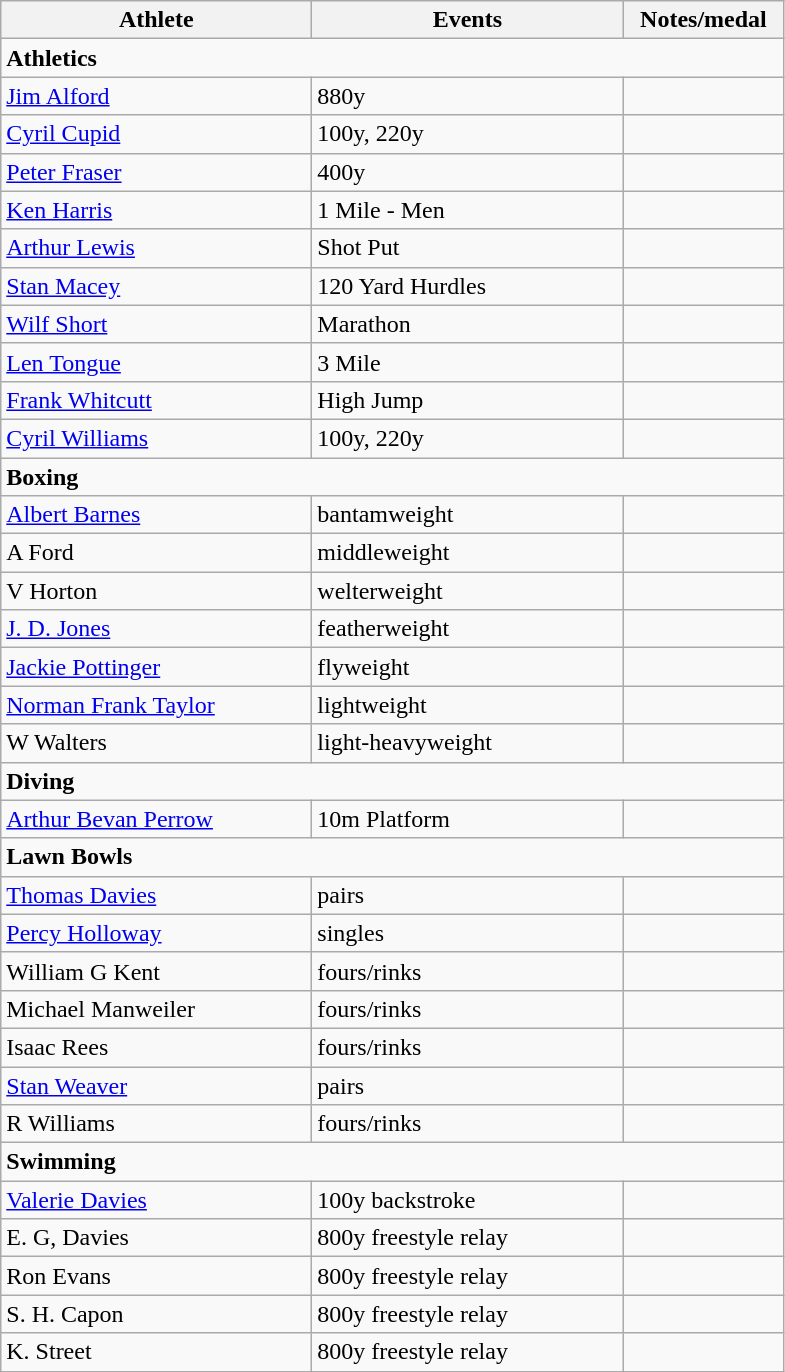<table class="wikitable">
<tr>
<th width=200>Athlete</th>
<th width=200>Events</th>
<th width=100>Notes/medal</th>
</tr>
<tr>
<td colspan=3><strong>Athletics</strong></td>
</tr>
<tr>
<td><a href='#'>Jim Alford</a></td>
<td>880y</td>
<td></td>
</tr>
<tr>
<td><a href='#'>Cyril Cupid</a></td>
<td>100y, 220y</td>
<td></td>
</tr>
<tr>
<td><a href='#'>Peter Fraser</a></td>
<td>400y</td>
<td></td>
</tr>
<tr>
<td><a href='#'>Ken Harris</a></td>
<td>1 Mile - Men</td>
<td></td>
</tr>
<tr>
<td><a href='#'>Arthur Lewis</a></td>
<td>Shot Put</td>
<td></td>
</tr>
<tr>
<td><a href='#'>Stan Macey</a></td>
<td>120 Yard Hurdles</td>
<td></td>
</tr>
<tr>
<td><a href='#'>Wilf Short</a></td>
<td>Marathon</td>
<td></td>
</tr>
<tr>
<td><a href='#'>Len Tongue</a></td>
<td>3 Mile</td>
<td></td>
</tr>
<tr>
<td><a href='#'>Frank Whitcutt</a></td>
<td>High Jump</td>
<td></td>
</tr>
<tr>
<td><a href='#'>Cyril Williams</a></td>
<td>100y, 220y</td>
<td></td>
</tr>
<tr>
<td colspan=3><strong>Boxing</strong></td>
</tr>
<tr>
<td><a href='#'>Albert Barnes</a></td>
<td>bantamweight</td>
<td></td>
</tr>
<tr>
<td>A Ford</td>
<td>middleweight</td>
<td></td>
</tr>
<tr>
<td>V Horton</td>
<td>welterweight</td>
<td></td>
</tr>
<tr>
<td><a href='#'>J. D. Jones</a></td>
<td>featherweight</td>
<td></td>
</tr>
<tr>
<td><a href='#'>Jackie Pottinger</a></td>
<td>flyweight</td>
<td></td>
</tr>
<tr>
<td><a href='#'>Norman Frank Taylor</a></td>
<td>lightweight</td>
<td></td>
</tr>
<tr>
<td>W Walters</td>
<td>light-heavyweight</td>
<td></td>
</tr>
<tr>
<td colspan=3><strong>Diving</strong></td>
</tr>
<tr>
<td><a href='#'>Arthur Bevan Perrow</a></td>
<td>10m Platform</td>
<td></td>
</tr>
<tr>
<td colspan=3><strong>Lawn Bowls</strong></td>
</tr>
<tr>
<td><a href='#'>Thomas Davies</a></td>
<td>pairs</td>
<td></td>
</tr>
<tr>
<td><a href='#'>Percy Holloway</a></td>
<td>singles</td>
<td></td>
</tr>
<tr>
<td>William G Kent</td>
<td>fours/rinks</td>
<td></td>
</tr>
<tr>
<td>Michael Manweiler</td>
<td>fours/rinks</td>
<td></td>
</tr>
<tr>
<td>Isaac Rees</td>
<td>fours/rinks</td>
<td></td>
</tr>
<tr>
<td><a href='#'>Stan Weaver</a></td>
<td>pairs</td>
<td></td>
</tr>
<tr>
<td>R Williams</td>
<td>fours/rinks</td>
<td></td>
</tr>
<tr>
<td colspan=3><strong>Swimming</strong></td>
</tr>
<tr>
<td><a href='#'>Valerie Davies</a></td>
<td>100y backstroke</td>
<td></td>
</tr>
<tr>
<td>E. G, Davies</td>
<td>800y freestyle relay</td>
<td></td>
</tr>
<tr>
<td>Ron Evans</td>
<td>800y freestyle relay</td>
<td></td>
</tr>
<tr>
<td>S. H. Capon</td>
<td>800y freestyle relay</td>
<td></td>
</tr>
<tr>
<td>K. Street</td>
<td>800y freestyle relay</td>
<td></td>
</tr>
</table>
